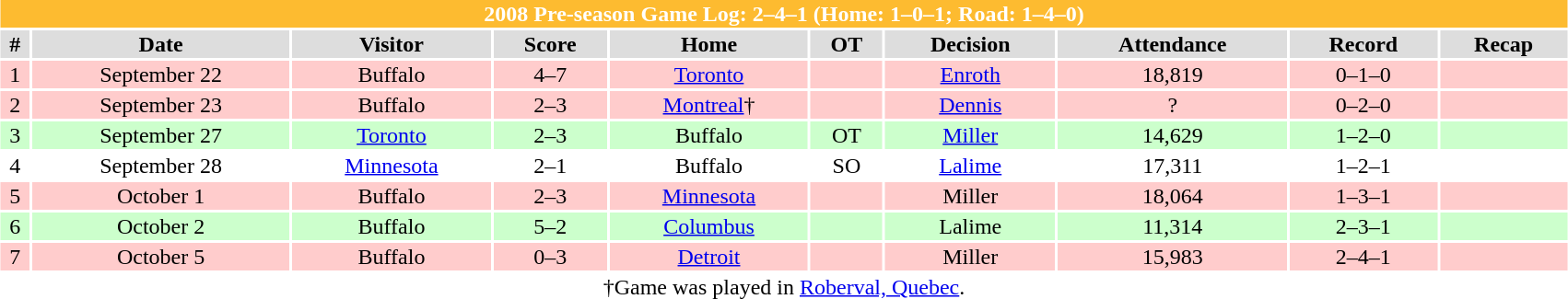<table class="toccolours collapsible collapsed" width=90% style="clear:both; margin:1.5em auto; text-align:center">
<tr>
<th colspan=11 style="background:#FDBB30; color:#FFFFFF;">2008 Pre-season Game Log: 2–4–1 (Home: 1–0–1; Road: 1–4–0)</th>
</tr>
<tr align="center" bgcolor="#dddddd">
<td><strong>#</strong></td>
<td><strong>Date</strong></td>
<td><strong>Visitor</strong></td>
<td><strong>Score</strong></td>
<td><strong>Home</strong></td>
<td><strong>OT</strong></td>
<td><strong>Decision</strong></td>
<td><strong>Attendance</strong></td>
<td><strong>Record</strong></td>
<td><strong>Recap</strong></td>
</tr>
<tr align="center" bgcolor="#ffcccc">
<td>1</td>
<td>September 22</td>
<td>Buffalo</td>
<td>4–7</td>
<td><a href='#'>Toronto</a></td>
<td></td>
<td><a href='#'>Enroth</a></td>
<td>18,819</td>
<td>0–1–0</td>
<td></td>
</tr>
<tr align="center" bgcolor="#ffcccc">
<td>2</td>
<td>September 23</td>
<td>Buffalo</td>
<td>2–3</td>
<td><a href='#'>Montreal</a>†</td>
<td></td>
<td><a href='#'>Dennis</a></td>
<td>?</td>
<td>0–2–0</td>
<td></td>
</tr>
<tr align="center" bgcolor="#ccffcc">
<td>3</td>
<td>September 27</td>
<td><a href='#'>Toronto</a></td>
<td>2–3</td>
<td>Buffalo</td>
<td>OT</td>
<td><a href='#'>Miller</a></td>
<td>14,629</td>
<td>1–2–0</td>
<td></td>
</tr>
<tr align="center" bgcolor="#ffffff">
<td>4</td>
<td>September 28</td>
<td><a href='#'>Minnesota</a></td>
<td>2–1</td>
<td>Buffalo</td>
<td>SO</td>
<td><a href='#'>Lalime</a></td>
<td>17,311</td>
<td>1–2–1</td>
<td></td>
</tr>
<tr align="center" bgcolor="#ffcccc">
<td>5</td>
<td>October 1</td>
<td>Buffalo</td>
<td>2–3</td>
<td><a href='#'>Minnesota</a></td>
<td></td>
<td>Miller</td>
<td>18,064</td>
<td>1–3–1</td>
<td></td>
</tr>
<tr align="center" bgcolor="#ccffcc">
<td>6</td>
<td>October 2</td>
<td>Buffalo</td>
<td>5–2</td>
<td><a href='#'>Columbus</a></td>
<td></td>
<td>Lalime</td>
<td>11,314</td>
<td>2–3–1</td>
<td></td>
</tr>
<tr align="center" bgcolor="#ffcccc">
<td>7</td>
<td>October 5</td>
<td>Buffalo</td>
<td>0–3</td>
<td><a href='#'>Detroit</a></td>
<td></td>
<td>Miller</td>
<td>15,983</td>
<td>2–4–1</td>
<td></td>
</tr>
<tr>
<td colspan=11 align="center">†Game was played in <a href='#'>Roberval, Quebec</a>.</td>
</tr>
</table>
